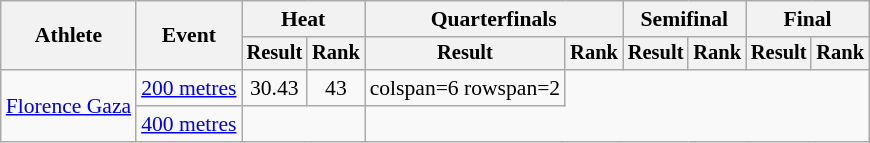<table class=wikitable style=font-size:90%>
<tr>
<th rowspan=2>Athlete</th>
<th rowspan=2>Event</th>
<th colspan=2>Heat</th>
<th colspan=2>Quarterfinals</th>
<th colspan=2>Semifinal</th>
<th colspan=2>Final</th>
</tr>
<tr style=font-size:95%>
<th>Result</th>
<th>Rank</th>
<th>Result</th>
<th>Rank</th>
<th>Result</th>
<th>Rank</th>
<th>Result</th>
<th>Rank</th>
</tr>
<tr align=center>
<td align=left rowspan=2><a href='#'>Florence Gaza</a></td>
<td align=left><a href='#'>200 metres</a></td>
<td>30.43</td>
<td>43</td>
<td>colspan=6 rowspan=2 </td>
</tr>
<tr align=center>
<td align=left><a href='#'>400 metres</a></td>
<td colspan=2></td>
</tr>
</table>
